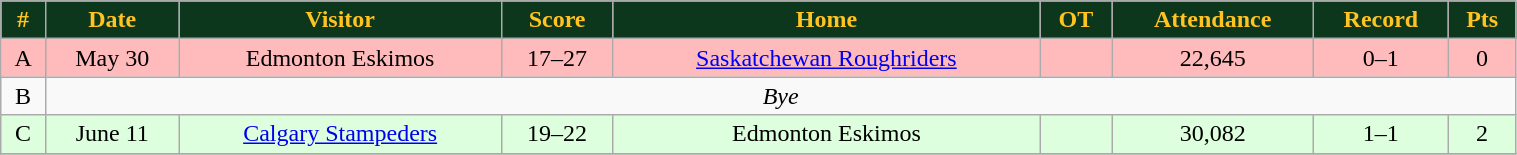<table class="wikitable" width="80%">
<tr align="center" style="background:#0C371D;color:#ffc322;">
<td><strong>#</strong></td>
<td><strong>Date</strong></td>
<td><strong>Visitor</strong></td>
<td><strong>Score</strong></td>
<td><strong>Home</strong></td>
<td><strong>OT</strong></td>
<td><strong>Attendance</strong></td>
<td><strong>Record</strong></td>
<td><strong>Pts</strong></td>
</tr>
<tr align="center" bgcolor="#ffbbbb">
<td>A</td>
<td>May 30</td>
<td>Edmonton Eskimos</td>
<td>17–27</td>
<td><a href='#'>Saskatchewan Roughriders</a></td>
<td></td>
<td>22,645</td>
<td>0–1</td>
<td>0</td>
</tr>
<tr align="center">
<td>B</td>
<td colSpan=8 align="center"><em>Bye</em></td>
</tr>
<tr align="center" bgcolor="#ddffdd">
<td>C</td>
<td>June 11</td>
<td><a href='#'>Calgary Stampeders</a></td>
<td>19–22</td>
<td>Edmonton Eskimos</td>
<td></td>
<td>30,082</td>
<td>1–1</td>
<td>2</td>
</tr>
<tr>
</tr>
</table>
